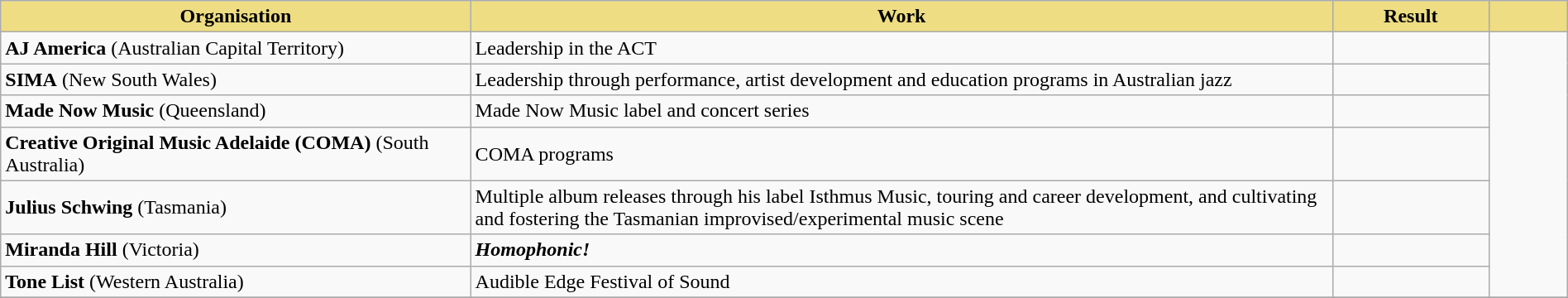<table class="wikitable" width="100%">
<tr>
<th style="width:30%;background:#EEDD82;">Organisation</th>
<th style="width:55%;background:#EEDD82;">Work</th>
<th style="width:10%;background:#EEDD82;">Result</th>
<th style="width:5%;background:#EEDD82;"></th>
</tr>
<tr>
<td><strong>AJ America</strong> (Australian Capital Territory)</td>
<td>Leadership in the ACT</td>
<td></td>
<td rowspan="7"></td>
</tr>
<tr>
<td><strong>SIMA</strong> (New South Wales)</td>
<td>Leadership through performance, artist development and education programs in Australian jazz</td>
<td></td>
</tr>
<tr>
<td><strong>Made Now Music</strong> (Queensland)</td>
<td>Made Now Music label and concert series</td>
<td></td>
</tr>
<tr>
<td><strong>Creative Original Music Adelaide (COMA)</strong> (South Australia)</td>
<td>COMA programs</td>
<td></td>
</tr>
<tr>
<td><strong>Julius Schwing</strong> (Tasmania)</td>
<td>Multiple album releases through his label Isthmus Music, touring and career development, and cultivating and fostering the Tasmanian improvised/experimental music scene</td>
<td></td>
</tr>
<tr>
<td><strong>Miranda Hill</strong> (Victoria)</td>
<td><strong><em>Homophonic!</em></strong></td>
<td></td>
</tr>
<tr>
<td><strong>Tone List</strong> (Western Australia)</td>
<td>Audible Edge Festival of Sound</td>
<td></td>
</tr>
<tr>
</tr>
</table>
